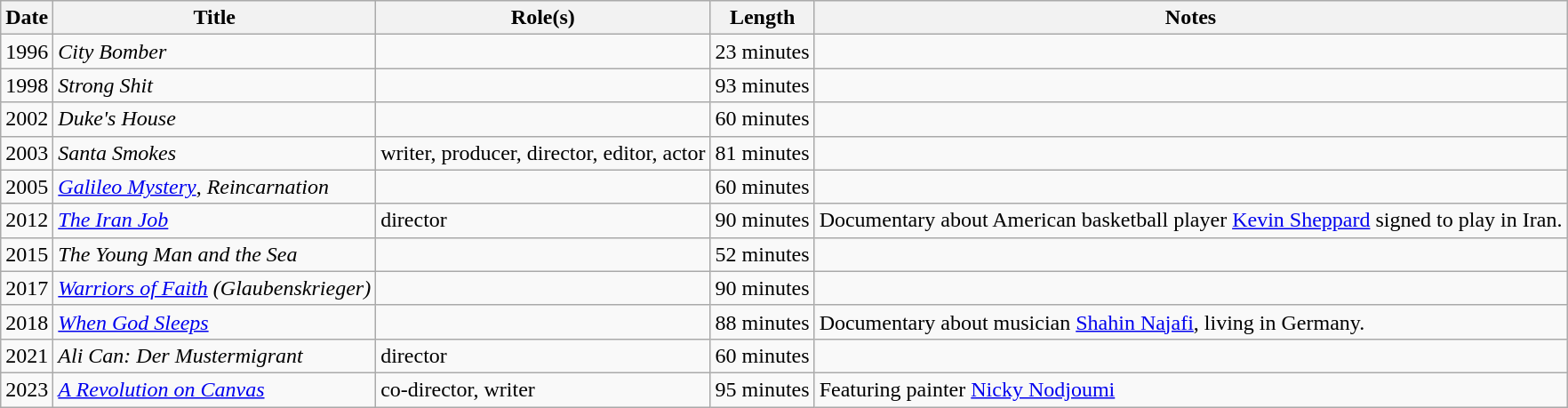<table class="wikitable sortable">
<tr>
<th>Date</th>
<th>Title</th>
<th>Role(s)</th>
<th>Length</th>
<th>Notes</th>
</tr>
<tr>
<td>1996</td>
<td><em>City Bomber</em></td>
<td></td>
<td>23 minutes</td>
<td></td>
</tr>
<tr>
<td>1998</td>
<td><em>Strong Shit</em></td>
<td></td>
<td>93 minutes</td>
<td></td>
</tr>
<tr>
<td>2002</td>
<td><em>Duke's House</em></td>
<td></td>
<td>60 minutes</td>
<td></td>
</tr>
<tr>
<td>2003</td>
<td><em>Santa Smokes</em></td>
<td>writer, producer, director, editor, actor</td>
<td>81 minutes</td>
<td></td>
</tr>
<tr>
<td>2005</td>
<td><a href='#'><em>Galileo Mystery</em></a>, <em>Reincarnation</em></td>
<td></td>
<td>60 minutes</td>
<td></td>
</tr>
<tr>
<td>2012</td>
<td><em><a href='#'>The Iran Job</a></em></td>
<td>director</td>
<td>90 minutes</td>
<td>Documentary about American basketball player <a href='#'>Kevin Sheppard</a> signed to play in Iran.</td>
</tr>
<tr>
<td>2015</td>
<td><em>The Young Man and the Sea</em></td>
<td></td>
<td>52 minutes</td>
<td></td>
</tr>
<tr>
<td>2017</td>
<td><em><a href='#'>Warriors of Faith</a></em> <em>(Glaubenskrieger)</em></td>
<td></td>
<td>90 minutes</td>
<td></td>
</tr>
<tr>
<td>2018</td>
<td><em><a href='#'>When God Sleeps</a></em></td>
<td></td>
<td>88 minutes</td>
<td>Documentary about musician <a href='#'>Shahin Najafi</a>, living in Germany.</td>
</tr>
<tr>
<td>2021</td>
<td><em>Ali Can: Der Mustermigrant</em></td>
<td>director</td>
<td>60 minutes</td>
<td></td>
</tr>
<tr>
<td>2023</td>
<td><em><a href='#'>A Revolution on Canvas</a></em></td>
<td>co-director, writer</td>
<td>95 minutes</td>
<td>Featuring painter <a href='#'>Nicky Nodjoumi</a></td>
</tr>
</table>
